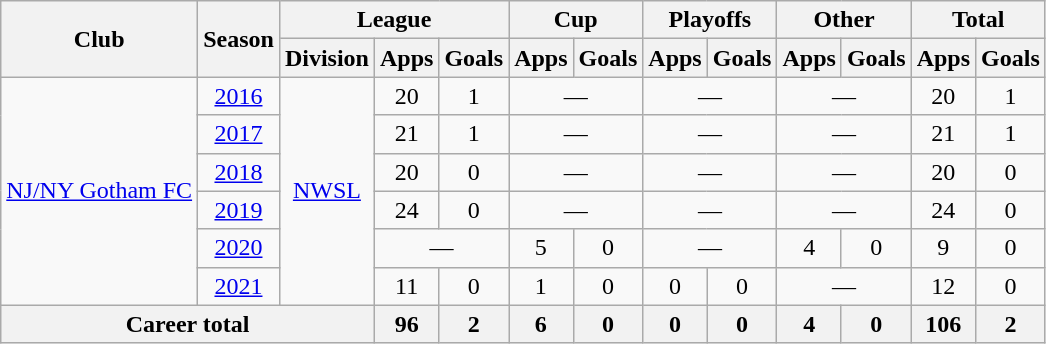<table class="wikitable" style="text-align: center;">
<tr>
<th rowspan="2">Club</th>
<th rowspan="2">Season</th>
<th colspan="3">League</th>
<th colspan="2">Cup</th>
<th colspan="2">Playoffs</th>
<th colspan="2">Other</th>
<th colspan="2">Total</th>
</tr>
<tr>
<th>Division</th>
<th>Apps</th>
<th>Goals</th>
<th>Apps</th>
<th>Goals</th>
<th>Apps</th>
<th>Goals</th>
<th>Apps</th>
<th>Goals</th>
<th>Apps</th>
<th>Goals</th>
</tr>
<tr>
<td rowspan="6"><a href='#'>NJ/NY Gotham FC</a></td>
<td><a href='#'>2016</a></td>
<td rowspan="6"><a href='#'>NWSL</a></td>
<td>20</td>
<td>1</td>
<td colspan="2">—</td>
<td colspan="2">—</td>
<td colspan="2">—</td>
<td>20</td>
<td>1</td>
</tr>
<tr>
<td><a href='#'>2017</a></td>
<td>21</td>
<td>1</td>
<td colspan="2">—</td>
<td colspan="2">—</td>
<td colspan="2">—</td>
<td>21</td>
<td>1</td>
</tr>
<tr>
<td><a href='#'>2018</a></td>
<td>20</td>
<td>0</td>
<td colspan="2">—</td>
<td colspan="2">—</td>
<td colspan="2">—</td>
<td>20</td>
<td>0</td>
</tr>
<tr>
<td><a href='#'>2019</a></td>
<td>24</td>
<td>0</td>
<td colspan="2">—</td>
<td colspan="2">—</td>
<td colspan="2">—</td>
<td>24</td>
<td>0</td>
</tr>
<tr>
<td><a href='#'>2020</a></td>
<td colspan="2">—</td>
<td>5</td>
<td>0</td>
<td colspan="2">—</td>
<td>4</td>
<td>0</td>
<td>9</td>
<td>0</td>
</tr>
<tr>
<td><a href='#'>2021</a></td>
<td>11</td>
<td>0</td>
<td>1</td>
<td>0</td>
<td>0</td>
<td>0</td>
<td colspan="2">—</td>
<td>12</td>
<td>0</td>
</tr>
<tr>
<th colspan="3">Career total</th>
<th>96</th>
<th>2</th>
<th>6</th>
<th>0</th>
<th>0</th>
<th>0</th>
<th>4</th>
<th>0</th>
<th>106</th>
<th>2</th>
</tr>
</table>
